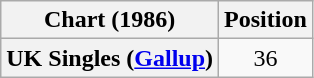<table class="wikitable plainrowheaders">
<tr>
<th>Chart (1986)</th>
<th>Position</th>
</tr>
<tr>
<th scope="row">UK Singles (<a href='#'>Gallup</a>)</th>
<td style="text-align:center;">36</td>
</tr>
</table>
